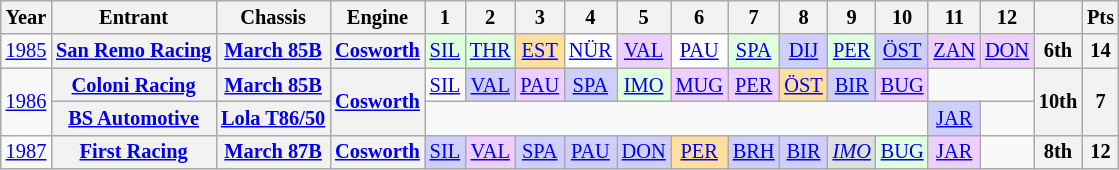<table class="wikitable" style="text-align:center; font-size:85%">
<tr>
<th>Year</th>
<th>Entrant</th>
<th>Chassis</th>
<th>Engine</th>
<th>1</th>
<th>2</th>
<th>3</th>
<th>4</th>
<th>5</th>
<th>6</th>
<th>7</th>
<th>8</th>
<th>9</th>
<th>10</th>
<th>11</th>
<th>12</th>
<th></th>
<th>Pts</th>
</tr>
<tr>
<td><a href='#'>1985</a></td>
<th nowrap><a href='#'>San Remo Racing</a></th>
<th nowrap><a href='#'>March 85B</a></th>
<th><a href='#'>Cosworth</a></th>
<td style="background:#DFFFDF;"><a href='#'>SIL</a><br></td>
<td style="background:#DFFFDF;"><a href='#'>THR</a><br></td>
<td style="background:#FFDF9F;"><a href='#'>EST</a><br></td>
<td style="background:#FFFFFF;"><a href='#'>NÜR</a><br></td>
<td style="background:#EFCFFF;"><a href='#'>VAL</a><br></td>
<td style="background:#FFFFFF;"><a href='#'>PAU</a><br></td>
<td style="background:#DFFFDF;"><a href='#'>SPA</a><br></td>
<td style="background:#CFCFFF;"><a href='#'>DIJ</a><br></td>
<td style="background:#DFFFDF;"><a href='#'>PER</a><br></td>
<td style="background:#CFCFFF;"><a href='#'>ÖST</a><br></td>
<td style="background:#EFCFFF;"><a href='#'>ZAN</a><br></td>
<td style="background:#EFCFFF;"><a href='#'>DON</a><br></td>
<th>6th</th>
<th>14</th>
</tr>
<tr>
<td rowspan=2><a href='#'>1986</a></td>
<th nowrap><a href='#'>Coloni Racing</a></th>
<th nowrap><a href='#'>March 85B</a></th>
<th rowspan=2><a href='#'>Cosworth</a></th>
<td><a href='#'>SIL</a></td>
<td style="background:#CFCFFF;"><a href='#'>VAL</a><br></td>
<td style="background:#EFCFFF;"><a href='#'>PAU</a><br></td>
<td style="background:#CFCFFF;"><a href='#'>SPA</a><br></td>
<td style="background:#DFFFDF;"><a href='#'>IMO</a><br></td>
<td style="background:#EFCFFF;"><a href='#'>MUG</a><br></td>
<td style="background:#EFCFFF;"><a href='#'>PER</a><br></td>
<td style="background:#FFDF9F;"><a href='#'>ÖST</a><br></td>
<td style="background:#CFCFFF;"><a href='#'>BIR</a><br></td>
<td style="background:#EFCFFF;"><a href='#'>BUG</a><br></td>
<td colspan=2></td>
<th rowspan=2>10th</th>
<th rowspan=2>7</th>
</tr>
<tr>
<th nowrap><a href='#'>BS Automotive</a></th>
<th nowrap><a href='#'>Lola T86/50</a></th>
<td colspan=10></td>
<td style="background:#CFCFFF;"><a href='#'>JAR</a><br></td>
<td></td>
</tr>
<tr>
<td><a href='#'>1987</a></td>
<th nowrap><a href='#'>First Racing</a></th>
<th nowrap><a href='#'>March 87B</a></th>
<th><a href='#'>Cosworth</a></th>
<td style="background:#CFCFFF;"><a href='#'>SIL</a><br></td>
<td style="background:#EFCFFF;"><a href='#'>VAL</a><br></td>
<td style="background:#CFCFFF;"><a href='#'>SPA</a><br></td>
<td style="background:#CFCFFF;"><a href='#'>PAU</a><br></td>
<td style="background:#CFCFFF;"><a href='#'>DON</a><br></td>
<td style="background:#FFDF9F;"><a href='#'>PER</a><br></td>
<td style="background:#CFCFFF;"><a href='#'>BRH</a><br></td>
<td style="background:#CFCFFF;"><a href='#'>BIR</a><br></td>
<td style="background:#DFDFDF;"><em><a href='#'>IMO</a></em><br></td>
<td style="background:#DFFFDF;"><a href='#'>BUG</a><br></td>
<td style="background:#EFCFFF;"><a href='#'>JAR</a><br></td>
<td></td>
<th>8th</th>
<th>12</th>
</tr>
</table>
